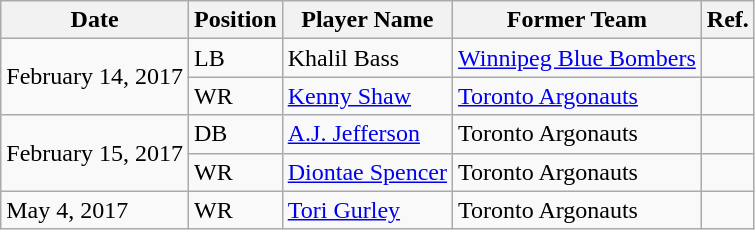<table class="wikitable">
<tr>
<th>Date</th>
<th>Position</th>
<th>Player Name</th>
<th>Former Team</th>
<th>Ref.</th>
</tr>
<tr>
<td rowspan="2">February 14, 2017</td>
<td>LB</td>
<td>Khalil Bass</td>
<td><a href='#'>Winnipeg Blue Bombers</a></td>
<td></td>
</tr>
<tr>
<td>WR</td>
<td><a href='#'>Kenny Shaw</a></td>
<td><a href='#'>Toronto Argonauts</a></td>
<td></td>
</tr>
<tr>
<td rowspan="2">February 15, 2017</td>
<td>DB</td>
<td><a href='#'>A.J. Jefferson</a></td>
<td>Toronto Argonauts</td>
<td></td>
</tr>
<tr>
<td>WR</td>
<td><a href='#'>Diontae Spencer</a></td>
<td>Toronto Argonauts</td>
<td></td>
</tr>
<tr>
<td>May 4, 2017</td>
<td>WR</td>
<td><a href='#'>Tori Gurley</a></td>
<td>Toronto Argonauts</td>
<td></td>
</tr>
</table>
